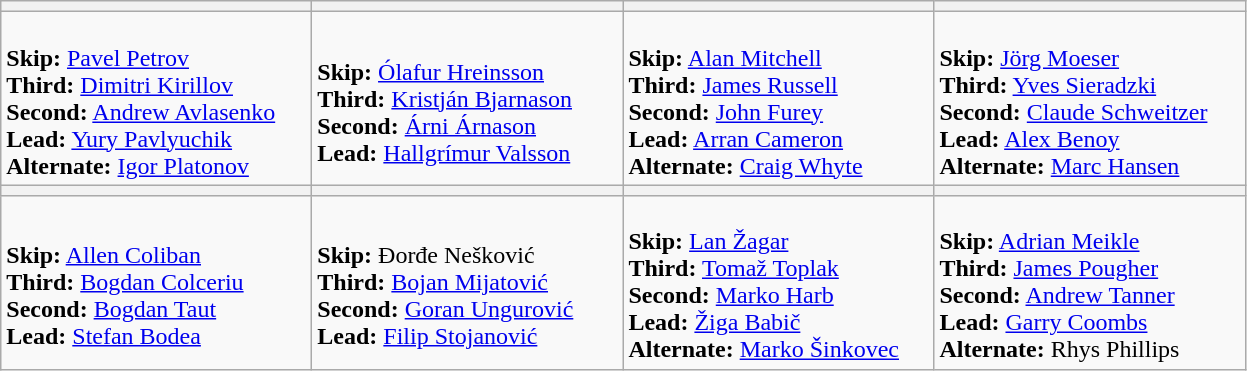<table class="wikitable">
<tr>
<th width=200></th>
<th width=200></th>
<th width=200></th>
<th width=200></th>
</tr>
<tr>
<td><br><strong>Skip:</strong> <a href='#'>Pavel Petrov</a><br>
<strong>Third:</strong> <a href='#'>Dimitri Kirillov</a><br>
<strong>Second:</strong> <a href='#'>Andrew Avlasenko</a><br>
<strong>Lead:</strong> <a href='#'>Yury Pavlyuchik</a><br>
<strong>Alternate:</strong> <a href='#'>Igor Platonov</a></td>
<td><br><strong>Skip:</strong> <a href='#'>Ólafur Hreinsson</a><br>
<strong>Third:</strong> <a href='#'>Kristján Bjarnason</a><br>
<strong>Second:</strong> <a href='#'>Árni Árnason</a><br>
<strong>Lead:</strong> <a href='#'>Hallgrímur Valsson</a></td>
<td><br><strong>Skip:</strong> <a href='#'>Alan Mitchell</a><br>
<strong>Third:</strong> <a href='#'>James Russell</a><br>
<strong>Second:</strong> <a href='#'>John Furey</a><br>
<strong>Lead:</strong> <a href='#'>Arran Cameron</a><br>
<strong>Alternate:</strong> <a href='#'>Craig Whyte</a></td>
<td><br><strong>Skip:</strong> <a href='#'>Jörg Moeser</a><br>
<strong>Third:</strong> <a href='#'>Yves Sieradzki</a><br>
<strong>Second:</strong> <a href='#'>Claude Schweitzer</a><br>
<strong>Lead:</strong> <a href='#'>Alex Benoy</a><br>
<strong>Alternate:</strong> <a href='#'>Marc Hansen</a></td>
</tr>
<tr>
<th width=200></th>
<th width=200></th>
<th width=200></th>
<th width=200></th>
</tr>
<tr>
<td><br><strong>Skip:</strong> <a href='#'>Allen Coliban</a><br>
<strong>Third:</strong> <a href='#'>Bogdan Colceriu</a><br>
<strong>Second:</strong> <a href='#'>Bogdan Taut</a><br>
<strong>Lead:</strong> <a href='#'>Stefan Bodea</a></td>
<td><br><strong>Skip:</strong> Đorđe Nešković<br>
<strong>Third:</strong> <a href='#'>Bojan Mijatović</a><br>
<strong>Second:</strong> <a href='#'>Goran Ungurović</a><br>
<strong>Lead:</strong> <a href='#'>Filip Stojanović</a></td>
<td><br><strong>Skip:</strong> <a href='#'>Lan Žagar</a><br>
<strong>Third:</strong> <a href='#'>Tomaž Toplak</a><br>
<strong>Second:</strong> <a href='#'>Marko Harb</a><br>
<strong>Lead:</strong> <a href='#'>Žiga Babič</a><br>
<strong>Alternate:</strong> <a href='#'>Marko Šinkovec</a></td>
<td><br><strong>Skip:</strong> <a href='#'>Adrian Meikle</a><br>
<strong>Third:</strong> <a href='#'>James Pougher</a><br>
<strong>Second:</strong> <a href='#'>Andrew Tanner</a><br>
<strong>Lead:</strong> <a href='#'>Garry Coombs</a><br>
<strong>Alternate:</strong> Rhys Phillips</td>
</tr>
</table>
